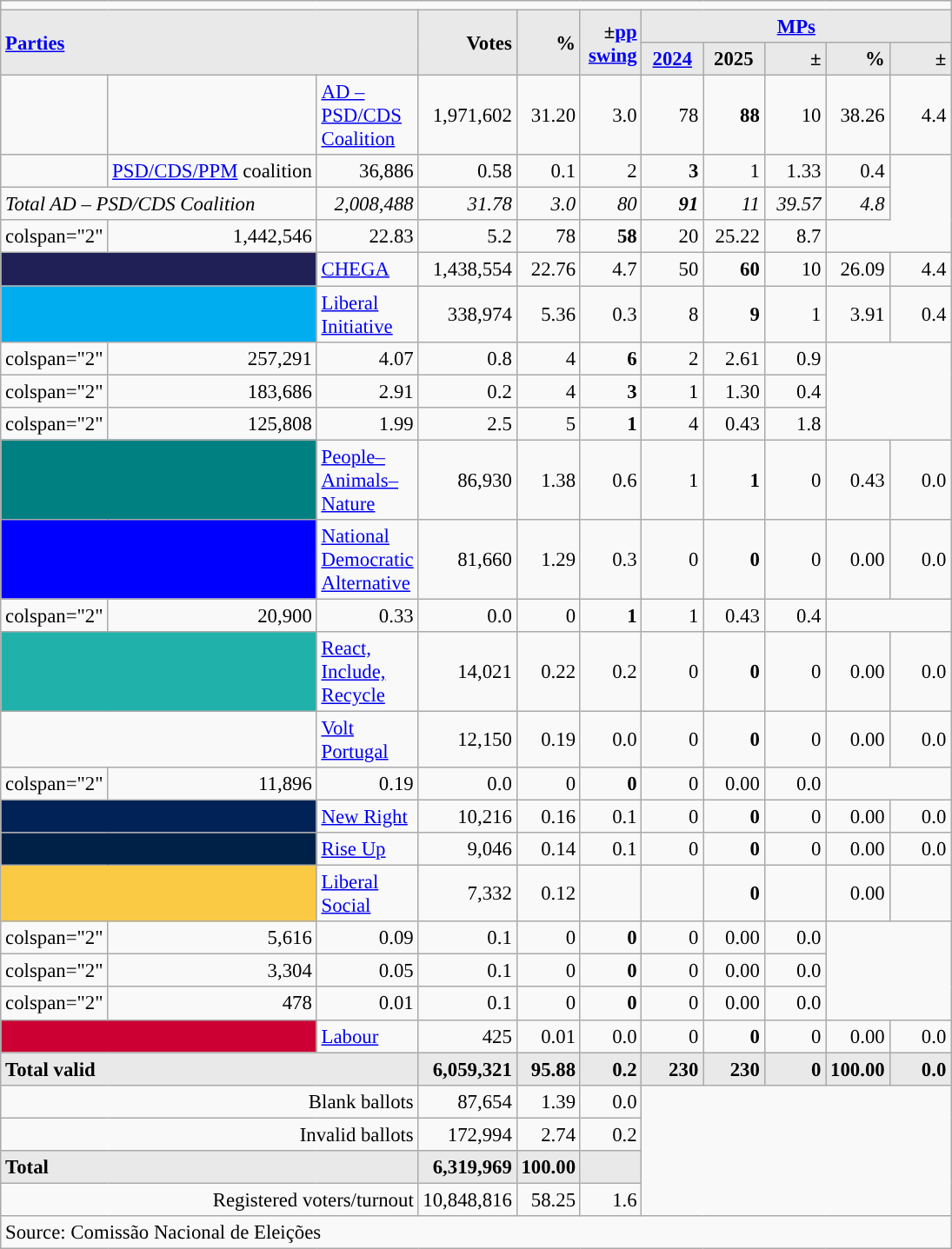<table class="wikitable" style="text-align:right; font-size:95%;">
<tr>
<td colspan="11"></td>
</tr>
<tr>
<th rowspan="2" colspan="3" style="background:#e9e9e9; text-align:left;" alignleft><a href='#'>Parties</a></th>
<th rowspan="2" style="background:#e9e9e9; text-align:right;">Votes</th>
<th rowspan="2" style="background:#e9e9e9; text-align:right;">%</th>
<th rowspan="2" style="background:#e9e9e9; text-align:right;">±<a href='#'>pp</a> <a href='#'>swing</a></th>
<th colspan="5" style="background:#e9e9e9; text-align:center;"><a href='#'>MPs</a></th>
</tr>
<tr style="background-color:#E9E9E9">
<th style="background-color:#E9E9E9;text-align:center;"><a href='#'>2024</a></th>
<th style="background-color:#E9E9E9;text-align:center;">2025</th>
<th style="background:#e9e9e9; text-align:right;">±</th>
<th style="background:#e9e9e9; text-align:right;">%</th>
<th style="background:#e9e9e9; text-align:right;">±</th>
</tr>
<tr>
<td style="background-color:"></td>
<td bgcolor=></td>
<td align="left"><a href='#'>AD – PSD/CDS Coalition</a> </td>
<td>1,971,602</td>
<td>31.20</td>
<td>3.0</td>
<td>78</td>
<td><strong>88</strong></td>
<td>10</td>
<td>38.26</td>
<td>4.4</td>
</tr>
<tr>
<td></td>
<td align=left><a href='#'>PSD/CDS/PPM</a> coalition </td>
<td>36,886</td>
<td>0.58</td>
<td>0.1</td>
<td>2</td>
<td><strong>3</strong></td>
<td>1</td>
<td>1.33</td>
<td>0.4</td>
</tr>
<tr>
<td style="text-align:left;" colspan="2"><em>Total AD – PSD/CDS Coalition</em></td>
<td width="65" align="right"><em>2,008,488</em></td>
<td width="40" align="right"><em>31.78</em></td>
<td width="40" align="right"><em>3.0</em></td>
<td width="40" align="right"><em>80</em></td>
<td width="40" align="right"><strong><em>91</em></strong></td>
<td width="40" align="right"><em>11</em></td>
<td width="40" align="right"><em>39.57</em></td>
<td width="40" align="right"><em>4.8</em></td>
</tr>
<tr>
<td>colspan="2" </td>
<td>1,442,546</td>
<td>22.83</td>
<td>5.2</td>
<td>78</td>
<td><strong>58</strong></td>
<td>20</td>
<td>25.22</td>
<td>8.7</td>
</tr>
<tr>
<td colspan="2" style="width: 10px" bgcolor="#202056" align="center"></td>
<td align="left"><a href='#'>CHEGA</a></td>
<td>1,438,554</td>
<td>22.76</td>
<td>4.7</td>
<td>50</td>
<td><strong>60</strong></td>
<td>10</td>
<td>26.09</td>
<td>4.4</td>
</tr>
<tr>
<td colspan="2" style="width: 10px" bgcolor="#00ADEF" align="center"></td>
<td align="left"><a href='#'>Liberal Initiative</a></td>
<td>338,974</td>
<td>5.36</td>
<td>0.3</td>
<td>8</td>
<td><strong>9</strong></td>
<td>1</td>
<td>3.91</td>
<td>0.4</td>
</tr>
<tr>
<td>colspan="2" </td>
<td>257,291</td>
<td>4.07</td>
<td>0.8</td>
<td>4</td>
<td><strong>6</strong></td>
<td>2</td>
<td>2.61</td>
<td>0.9</td>
</tr>
<tr>
<td>colspan="2" </td>
<td>183,686</td>
<td>2.91</td>
<td>0.2</td>
<td>4</td>
<td><strong>3</strong></td>
<td>1</td>
<td>1.30</td>
<td>0.4</td>
</tr>
<tr>
<td>colspan="2" </td>
<td>125,808</td>
<td>1.99</td>
<td>2.5</td>
<td>5</td>
<td><strong>1</strong></td>
<td>4</td>
<td>0.43</td>
<td>1.8</td>
</tr>
<tr>
<td colspan="2" style="width: 10px" bgcolor="teal" align="center"></td>
<td align="left"><a href='#'>People–Animals–Nature</a></td>
<td>86,930</td>
<td>1.38</td>
<td>0.6</td>
<td>1</td>
<td><strong>1</strong></td>
<td>0</td>
<td>0.43</td>
<td>0.0</td>
</tr>
<tr>
<td colspan="2" style="width: 10px" bgcolor="blue" align="center"></td>
<td align="left"><a href='#'>National Democratic Alternative</a></td>
<td>81,660</td>
<td>1.29</td>
<td>0.3</td>
<td>0</td>
<td><strong>0</strong></td>
<td>0</td>
<td>0.00</td>
<td>0.0</td>
</tr>
<tr>
<td>colspan="2" </td>
<td>20,900</td>
<td>0.33</td>
<td>0.0</td>
<td>0</td>
<td><strong>1</strong></td>
<td>1</td>
<td>0.43</td>
<td>0.4</td>
</tr>
<tr>
<td colspan="2" style="width: 10px" bgcolor="LightSeaGreen" align="center"></td>
<td align="left"><a href='#'>React, Include, Recycle</a></td>
<td>14,021</td>
<td>0.22</td>
<td>0.2</td>
<td>0</td>
<td><strong>0</strong></td>
<td>0</td>
<td>0.00</td>
<td>0.0</td>
</tr>
<tr>
<td colspan="2" style="width: 10px"></td>
<td align="left"><a href='#'>Volt Portugal</a></td>
<td>12,150</td>
<td>0.19</td>
<td>0.0</td>
<td>0</td>
<td><strong>0</strong></td>
<td>0</td>
<td>0.00</td>
<td>0.0</td>
</tr>
<tr>
<td>colspan="2" </td>
<td>11,896</td>
<td>0.19</td>
<td>0.0</td>
<td>0</td>
<td><strong>0</strong></td>
<td>0</td>
<td>0.00</td>
<td>0.0</td>
</tr>
<tr>
<td colspan="2" style="width: 10px" bgcolor="#012257" align="center"></td>
<td align="left"><a href='#'>New Right</a></td>
<td>10,216</td>
<td>0.16</td>
<td>0.1</td>
<td>0</td>
<td><strong>0</strong></td>
<td>0</td>
<td>0.00</td>
<td>0.0</td>
</tr>
<tr>
<td colspan="2" style="width: 10px" bgcolor="#002147" align="center"></td>
<td align="left"><a href='#'>Rise Up</a></td>
<td>9,046</td>
<td>0.14</td>
<td>0.1</td>
<td>0</td>
<td><strong>0</strong></td>
<td>0</td>
<td>0.00</td>
<td>0.0</td>
</tr>
<tr>
<td colspan="2" style="width: 10px" bgcolor="#fbca44" align="center"></td>
<td align="left"><a href='#'>Liberal Social</a></td>
<td>7,332</td>
<td>0.12</td>
<td></td>
<td></td>
<td><strong>0</strong></td>
<td></td>
<td>0.00</td>
<td></td>
</tr>
<tr>
<td>colspan="2" </td>
<td>5,616</td>
<td>0.09</td>
<td>0.1</td>
<td>0</td>
<td><strong>0</strong></td>
<td>0</td>
<td>0.00</td>
<td>0.0</td>
</tr>
<tr>
<td>colspan="2" </td>
<td>3,304</td>
<td>0.05</td>
<td>0.1</td>
<td>0</td>
<td><strong>0</strong></td>
<td>0</td>
<td>0.00</td>
<td>0.0</td>
</tr>
<tr>
<td>colspan="2" </td>
<td>478</td>
<td>0.01</td>
<td>0.1</td>
<td>0</td>
<td><strong>0</strong></td>
<td>0</td>
<td>0.00</td>
<td>0.0</td>
</tr>
<tr>
<td colspan="2" style="width: 10px" bgcolor="#CC0033" align="center"></td>
<td align="left"><a href='#'>Labour</a></td>
<td>425</td>
<td>0.01</td>
<td>0.0</td>
<td>0</td>
<td><strong>0</strong></td>
<td>0</td>
<td>0.00</td>
<td>0.0</td>
</tr>
<tr>
<td colspan=3 align=left style="background-color:#E9E9E9"><strong>Total valid</strong></td>
<td width="65" align="right" style="background-color:#E9E9E9"><strong>6,059,321</strong></td>
<td width="40" align="right" style="background-color:#E9E9E9"><strong>95.88</strong></td>
<td width="40" align="right" style="background-color:#E9E9E9"><strong>0.2</strong></td>
<td width="40" align="right" style="background-color:#E9E9E9"><strong>230</strong></td>
<td width="40" align="right" style="background-color:#E9E9E9"><strong>230</strong></td>
<td width="40" align="right" style="background-color:#E9E9E9"><strong>0</strong></td>
<td width="40" align="right" style="background-color:#E9E9E9"><strong>100.00</strong></td>
<td width="40" align="right" style="background-color:#E9E9E9"><strong>0.0</strong></td>
</tr>
<tr>
<td colspan=3>Blank ballots</td>
<td>87,654</td>
<td>1.39</td>
<td>0.0</td>
<td colspan=5 rowspan=4></td>
</tr>
<tr>
<td colspan=3>Invalid ballots</td>
<td>172,994</td>
<td>2.74</td>
<td>0.2</td>
</tr>
<tr>
<td colspan=3 align=left style="background-color:#E9E9E9"><strong>Total</strong></td>
<td width="50" align="right" style="background-color:#E9E9E9"><strong>6,319,969</strong></td>
<td width="40" align="right" style="background-color:#E9E9E9"><strong>100.00</strong></td>
<td width="40" align="right" style="background-color:#E9E9E9"></td>
</tr>
<tr>
<td colspan=3>Registered voters/turnout</td>
<td>10,848,816</td>
<td>58.25</td>
<td>1.6</td>
</tr>
<tr>
<td colspan=11 align=left>Source: Comissão Nacional de Eleições</td>
</tr>
</table>
